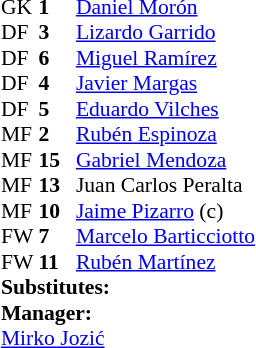<table cellspacing="0" cellpadding="0" style="font-size:90%; margin:0.2em auto;">
<tr>
<th width="25"></th>
<th width="25"></th>
</tr>
<tr>
<td>GK</td>
<td><strong>1</strong></td>
<td> <a href='#'>Daniel Morón</a></td>
</tr>
<tr>
<td>DF</td>
<td><strong>3</strong></td>
<td> <a href='#'>Lizardo Garrido</a></td>
</tr>
<tr>
<td>DF</td>
<td><strong>6</strong></td>
<td> <a href='#'>Miguel Ramírez</a></td>
</tr>
<tr>
<td>DF</td>
<td><strong>4</strong></td>
<td> <a href='#'>Javier Margas</a></td>
</tr>
<tr>
<td>DF</td>
<td><strong>5</strong></td>
<td> <a href='#'>Eduardo Vilches</a></td>
</tr>
<tr>
<td>MF</td>
<td><strong>2</strong></td>
<td> <a href='#'>Rubén Espinoza</a></td>
</tr>
<tr>
<td>MF</td>
<td><strong>15</strong></td>
<td> <a href='#'>Gabriel Mendoza</a></td>
</tr>
<tr>
<td>MF</td>
<td><strong>13</strong></td>
<td> Juan Carlos Peralta</td>
</tr>
<tr>
<td>MF</td>
<td><strong>10</strong></td>
<td> <a href='#'>Jaime Pizarro</a> (c)</td>
</tr>
<tr>
<td>FW</td>
<td><strong>7</strong></td>
<td> <a href='#'>Marcelo Barticciotto</a></td>
</tr>
<tr>
<td>FW</td>
<td><strong>11</strong></td>
<td> <a href='#'>Rubén Martínez</a></td>
<td></td>
</tr>
<tr>
<td colspan=3><strong>Substitutes:</strong></td>
</tr>
<tr>
<td></td>
</tr>
<tr>
<td colspan=3><strong>Manager:</strong></td>
</tr>
<tr>
<td colspan=4> <a href='#'>Mirko Jozić</a></td>
</tr>
</table>
